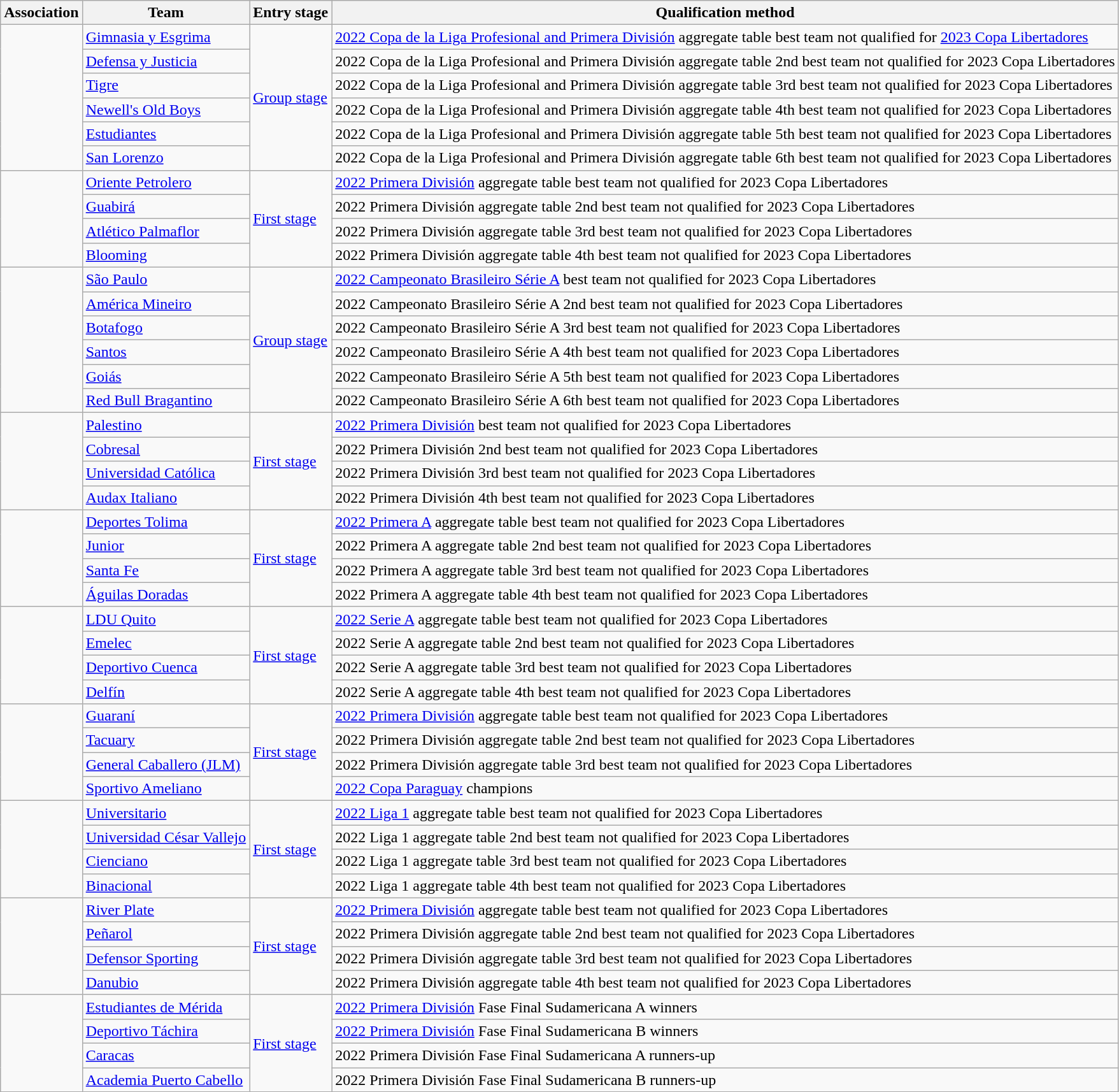<table class="wikitable">
<tr>
<th>Association</th>
<th>Team </th>
<th>Entry stage</th>
<th>Qualification method</th>
</tr>
<tr>
<td rowspan=6><br></td>
<td><a href='#'>Gimnasia y Esgrima</a> </td>
<td rowspan=6><a href='#'>Group stage</a></td>
<td><a href='#'>2022 Copa de la Liga Profesional and Primera División</a> aggregate table best team not qualified for <a href='#'>2023 Copa Libertadores</a></td>
</tr>
<tr>
<td><a href='#'>Defensa y Justicia</a> </td>
<td>2022 Copa de la Liga Profesional and Primera División aggregate table 2nd best team not qualified for 2023 Copa Libertadores</td>
</tr>
<tr>
<td><a href='#'>Tigre</a> </td>
<td>2022 Copa de la Liga Profesional and Primera División aggregate table 3rd best team not qualified for 2023 Copa Libertadores</td>
</tr>
<tr>
<td><a href='#'>Newell's Old Boys</a> </td>
<td>2022 Copa de la Liga Profesional and Primera División aggregate table 4th best team not qualified for 2023 Copa Libertadores</td>
</tr>
<tr>
<td><a href='#'>Estudiantes</a> </td>
<td>2022 Copa de la Liga Profesional and Primera División aggregate table 5th best team not qualified for 2023 Copa Libertadores</td>
</tr>
<tr>
<td><a href='#'>San Lorenzo</a> </td>
<td>2022 Copa de la Liga Profesional and Primera División aggregate table 6th best team not qualified for 2023 Copa Libertadores</td>
</tr>
<tr>
<td rowspan=4><br></td>
<td><a href='#'>Oriente Petrolero</a> </td>
<td rowspan=4><a href='#'>First stage</a></td>
<td><a href='#'>2022 Primera División</a> aggregate table best team not qualified for 2023 Copa Libertadores</td>
</tr>
<tr>
<td><a href='#'>Guabirá</a> </td>
<td>2022 Primera División aggregate table 2nd best team not qualified for 2023 Copa Libertadores</td>
</tr>
<tr>
<td><a href='#'>Atlético Palmaflor</a> </td>
<td>2022 Primera División aggregate table 3rd best team not qualified for 2023 Copa Libertadores</td>
</tr>
<tr>
<td><a href='#'>Blooming</a> </td>
<td>2022 Primera División aggregate table 4th best team not qualified for 2023 Copa Libertadores</td>
</tr>
<tr>
<td rowspan=6><br></td>
<td><a href='#'>São Paulo</a> </td>
<td rowspan=6><a href='#'>Group stage</a></td>
<td><a href='#'>2022 Campeonato Brasileiro Série A</a> best team not qualified for 2023 Copa Libertadores</td>
</tr>
<tr>
<td><a href='#'>América Mineiro</a> </td>
<td>2022 Campeonato Brasileiro Série A 2nd best team not qualified for 2023 Copa Libertadores</td>
</tr>
<tr>
<td><a href='#'>Botafogo</a> </td>
<td>2022 Campeonato Brasileiro Série A 3rd best team not qualified for 2023 Copa Libertadores</td>
</tr>
<tr>
<td><a href='#'>Santos</a> </td>
<td>2022 Campeonato Brasileiro Série A 4th best team not qualified for 2023 Copa Libertadores</td>
</tr>
<tr>
<td><a href='#'>Goiás</a> </td>
<td>2022 Campeonato Brasileiro Série A 5th best team not qualified for 2023 Copa Libertadores</td>
</tr>
<tr>
<td><a href='#'>Red Bull Bragantino</a> </td>
<td>2022 Campeonato Brasileiro Série A 6th best team not qualified for 2023 Copa Libertadores</td>
</tr>
<tr>
<td rowspan=4><br></td>
<td><a href='#'>Palestino</a> </td>
<td rowspan=4><a href='#'>First stage</a></td>
<td><a href='#'>2022 Primera División</a> best team not qualified for 2023 Copa Libertadores</td>
</tr>
<tr>
<td><a href='#'>Cobresal</a> </td>
<td>2022 Primera División 2nd best team not qualified for 2023 Copa Libertadores</td>
</tr>
<tr>
<td><a href='#'>Universidad Católica</a> </td>
<td>2022 Primera División 3rd best team not qualified for 2023 Copa Libertadores</td>
</tr>
<tr>
<td><a href='#'>Audax Italiano</a> </td>
<td>2022 Primera División 4th best team not qualified for 2023 Copa Libertadores</td>
</tr>
<tr>
<td rowspan=4><br></td>
<td><a href='#'>Deportes Tolima</a> </td>
<td rowspan=4><a href='#'>First stage</a></td>
<td><a href='#'>2022 Primera A</a> aggregate table best team not qualified for 2023 Copa Libertadores</td>
</tr>
<tr>
<td><a href='#'>Junior</a> </td>
<td>2022 Primera A aggregate table 2nd best team not qualified for 2023 Copa Libertadores</td>
</tr>
<tr>
<td><a href='#'>Santa Fe</a> </td>
<td>2022 Primera A aggregate table 3rd best team not qualified for 2023 Copa Libertadores</td>
</tr>
<tr>
<td><a href='#'>Águilas Doradas</a> </td>
<td>2022 Primera A aggregate table 4th best team not qualified for 2023 Copa Libertadores</td>
</tr>
<tr>
<td rowspan=4><br></td>
<td><a href='#'>LDU Quito</a> </td>
<td rowspan=4><a href='#'>First stage</a></td>
<td><a href='#'>2022 Serie A</a> aggregate table best team not qualified for 2023 Copa Libertadores</td>
</tr>
<tr>
<td><a href='#'>Emelec</a> </td>
<td>2022 Serie A aggregate table 2nd best team not qualified for 2023 Copa Libertadores</td>
</tr>
<tr>
<td><a href='#'>Deportivo Cuenca</a> </td>
<td>2022 Serie A aggregate table 3rd best team not qualified for 2023 Copa Libertadores</td>
</tr>
<tr>
<td><a href='#'>Delfín</a> </td>
<td>2022 Serie A aggregate table 4th best team not qualified for 2023 Copa Libertadores</td>
</tr>
<tr>
<td rowspan=4><br></td>
<td><a href='#'>Guaraní</a> </td>
<td rowspan=4><a href='#'>First stage</a></td>
<td><a href='#'>2022 Primera División</a> aggregate table best team not qualified for 2023 Copa Libertadores</td>
</tr>
<tr>
<td><a href='#'>Tacuary</a> </td>
<td>2022 Primera División aggregate table 2nd best team not qualified for 2023 Copa Libertadores</td>
</tr>
<tr>
<td><a href='#'>General Caballero (JLM)</a> </td>
<td>2022 Primera División aggregate table 3rd best team not qualified for 2023 Copa Libertadores</td>
</tr>
<tr>
<td><a href='#'>Sportivo Ameliano</a> </td>
<td><a href='#'>2022 Copa Paraguay</a> champions</td>
</tr>
<tr>
<td rowspan=4><br></td>
<td><a href='#'>Universitario</a> </td>
<td rowspan=4><a href='#'>First stage</a></td>
<td><a href='#'>2022 Liga 1</a> aggregate table best team not qualified for 2023 Copa Libertadores</td>
</tr>
<tr>
<td><a href='#'>Universidad César Vallejo</a> </td>
<td>2022 Liga 1 aggregate table 2nd best team not qualified for 2023 Copa Libertadores</td>
</tr>
<tr>
<td><a href='#'>Cienciano</a> </td>
<td>2022 Liga 1 aggregate table 3rd best team not qualified for 2023 Copa Libertadores</td>
</tr>
<tr>
<td><a href='#'>Binacional</a> </td>
<td>2022 Liga 1 aggregate table 4th best team not qualified for 2023 Copa Libertadores</td>
</tr>
<tr>
<td rowspan=4><br></td>
<td><a href='#'>River Plate</a> </td>
<td rowspan=4><a href='#'>First stage</a></td>
<td><a href='#'>2022 Primera División</a> aggregate table best team not qualified for 2023 Copa Libertadores</td>
</tr>
<tr>
<td><a href='#'>Peñarol</a> </td>
<td>2022 Primera División aggregate table 2nd best team not qualified for 2023 Copa Libertadores</td>
</tr>
<tr>
<td><a href='#'>Defensor Sporting</a> </td>
<td>2022 Primera División aggregate table 3rd best team not qualified for 2023 Copa Libertadores</td>
</tr>
<tr>
<td><a href='#'>Danubio</a> </td>
<td>2022 Primera División aggregate table 4th best team not qualified for 2023 Copa Libertadores</td>
</tr>
<tr>
<td rowspan=4><br></td>
<td><a href='#'>Estudiantes de Mérida</a> </td>
<td rowspan=4><a href='#'>First stage</a></td>
<td><a href='#'>2022 Primera División</a> Fase Final Sudamericana A winners</td>
</tr>
<tr>
<td><a href='#'>Deportivo Táchira</a> </td>
<td><a href='#'>2022 Primera División</a> Fase Final Sudamericana B winners</td>
</tr>
<tr>
<td><a href='#'>Caracas</a> </td>
<td>2022 Primera División Fase Final Sudamericana A runners-up</td>
</tr>
<tr>
<td><a href='#'>Academia Puerto Cabello</a> </td>
<td>2022 Primera División Fase Final Sudamericana B runners-up</td>
</tr>
</table>
